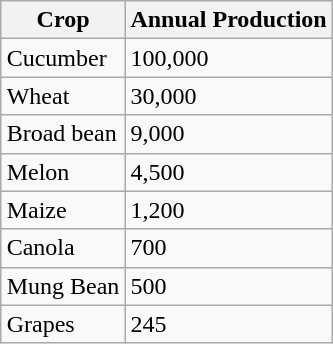<table style="float: right;" class="wikitable sortable">
<tr>
<th>Crop</th>
<th>Annual Production</th>
</tr>
<tr>
<td>Cucumber</td>
<td>100,000</td>
</tr>
<tr>
<td>Wheat</td>
<td>30,000</td>
</tr>
<tr>
<td>Broad bean</td>
<td>9,000</td>
</tr>
<tr>
<td>Melon</td>
<td>4,500</td>
</tr>
<tr>
<td>Maize</td>
<td>1,200</td>
</tr>
<tr>
<td>Canola</td>
<td>700</td>
</tr>
<tr>
<td>Mung Bean</td>
<td>500</td>
</tr>
<tr>
<td>Grapes</td>
<td>245 </td>
</tr>
</table>
